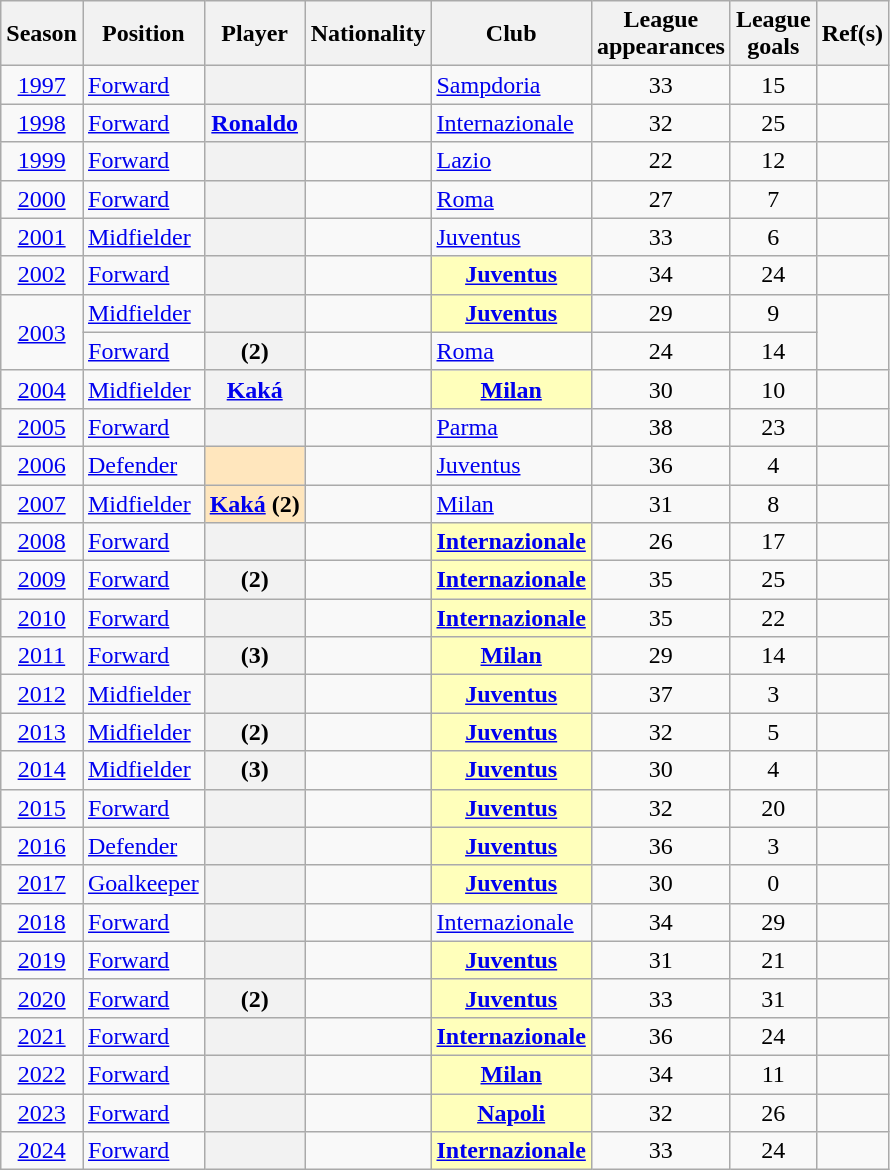<table class="sortable wikitable plainrowheaders">
<tr>
<th scope="col">Season</th>
<th scope="col">Position</th>
<th scope="col">Player</th>
<th scope="col">Nationality</th>
<th scope="col">Club</th>
<th scope="col">League<br>appearances</th>
<th scope="col">League<br>goals</th>
<th scope="col" class="unsortable">Ref(s)</th>
</tr>
<tr>
<td style="text-align:center;"><a href='#'>1997</a></td>
<td><a href='#'>Forward</a></td>
<th scope="row"></th>
<td></td>
<td><a href='#'>Sampdoria</a></td>
<td style="text-align:center;">33</td>
<td style="text-align:center;">15</td>
<td style="text-align:center;"></td>
</tr>
<tr>
<td style="text-align:center;"><a href='#'>1998</a></td>
<td><a href='#'>Forward</a></td>
<th scope="row"><a href='#'>Ronaldo</a></th>
<td></td>
<td><a href='#'>Internazionale</a></td>
<td style="text-align:center;">32</td>
<td style="text-align:center;">25</td>
<td style="text-align:center;"></td>
</tr>
<tr>
<td style="text-align:center;"><a href='#'>1999</a></td>
<td><a href='#'>Forward</a></td>
<th scope="row"></th>
<td></td>
<td><a href='#'>Lazio</a></td>
<td style="text-align:center;">22</td>
<td style="text-align:center;">12</td>
<td style="text-align:center;"></td>
</tr>
<tr>
<td style="text-align:center;"><a href='#'>2000</a></td>
<td><a href='#'>Forward</a></td>
<th scope="row"></th>
<td></td>
<td><a href='#'>Roma</a></td>
<td style="text-align:center;">27</td>
<td style="text-align:center;">7</td>
<td style="text-align:center;"></td>
</tr>
<tr>
<td style="text-align:center;"><a href='#'>2001</a></td>
<td><a href='#'>Midfielder</a></td>
<th scope="row"></th>
<td></td>
<td><a href='#'>Juventus</a></td>
<td style="text-align:center;">33</td>
<td style="text-align:center;">6</td>
<td style="text-align:center;"></td>
</tr>
<tr>
<td style="text-align:center;"><a href='#'>2002</a></td>
<td><a href='#'>Forward</a></td>
<th scope="row"></th>
<td></td>
<th scope="row" style="background:#ffb"><a href='#'>Juventus</a></th>
<td style="text-align:center;">34</td>
<td style="text-align:center;">24</td>
<td style="text-align:center;"></td>
</tr>
<tr>
<td rowspan="2" style="text-align:center;"><a href='#'>2003</a></td>
<td><a href='#'>Midfielder</a></td>
<th scope="row"></th>
<td></td>
<th scope="row" style="background:#ffb"><a href='#'>Juventus</a></th>
<td style="text-align:center;">29</td>
<td style="text-align:center;">9</td>
<td rowspan="2" style="text-align:center;"></td>
</tr>
<tr>
<td><a href='#'>Forward</a></td>
<th scope="row"> (2)</th>
<td></td>
<td><a href='#'>Roma</a></td>
<td style="text-align:center;">24</td>
<td style="text-align:center;">14</td>
</tr>
<tr>
<td style="text-align:center;"><a href='#'>2004</a></td>
<td><a href='#'>Midfielder</a></td>
<th scope="row"><a href='#'>Kaká</a></th>
<td></td>
<th scope="row" style="background:#ffb"><a href='#'>Milan</a></th>
<td style="text-align:center;">30</td>
<td style="text-align:center;">10</td>
<td style="text-align:center;"></td>
</tr>
<tr>
<td style="text-align:center;"><a href='#'>2005</a></td>
<td><a href='#'>Forward</a></td>
<th scope="row"></th>
<td></td>
<td><a href='#'>Parma</a></td>
<td style="text-align:center;">38</td>
<td style="text-align:center;">23</td>
<td style="text-align:center;"></td>
</tr>
<tr>
<td style="text-align:center;"><a href='#'>2006</a></td>
<td><a href='#'>Defender</a></td>
<th scope="row" style="background:#FFE6BD"></th>
<td></td>
<td><a href='#'>Juventus</a></td>
<td style="text-align:center;">36</td>
<td style="text-align:center;">4</td>
<td style="text-align:center;"></td>
</tr>
<tr>
<td style="text-align:center;"><a href='#'>2007</a></td>
<td><a href='#'>Midfielder</a></td>
<th scope="row" style="background:#FFE6BD"><a href='#'>Kaká</a> (2)</th>
<td></td>
<td><a href='#'>Milan</a></td>
<td style="text-align:center;">31</td>
<td style="text-align:center;">8</td>
<td style="text-align:center;"></td>
</tr>
<tr>
<td style="text-align:center;"><a href='#'>2008</a></td>
<td><a href='#'>Forward</a></td>
<th scope="row"></th>
<td></td>
<th scope="row" style="background:#ffb"><a href='#'>Internazionale</a></th>
<td style="text-align:center;">26</td>
<td style="text-align:center;">17</td>
<td style="text-align:center;"></td>
</tr>
<tr>
<td style="text-align:center;"><a href='#'>2009</a></td>
<td><a href='#'>Forward</a></td>
<th scope="row"> (2)</th>
<td></td>
<th scope="row" style="background:#ffb"><a href='#'>Internazionale</a></th>
<td style="text-align:center;">35</td>
<td style="text-align:center;">25</td>
<td style="text-align:center;"></td>
</tr>
<tr>
<td style="text-align:center;"><a href='#'>2010</a></td>
<td><a href='#'>Forward</a></td>
<th scope="row"></th>
<td></td>
<th scope="row" style="background:#ffb"><a href='#'>Internazionale</a></th>
<td style="text-align:center;">35</td>
<td style="text-align:center;">22</td>
<td style="text-align:center;"></td>
</tr>
<tr>
<td style="text-align:center;"><a href='#'>2011</a></td>
<td><a href='#'>Forward</a></td>
<th scope="row"> (3)</th>
<td></td>
<th scope="row" style="background:#ffb"><a href='#'>Milan</a></th>
<td style="text-align:center;">29</td>
<td style="text-align:center;">14</td>
<td style="text-align:center;"></td>
</tr>
<tr>
<td style="text-align:center;"><a href='#'>2012</a></td>
<td><a href='#'>Midfielder</a></td>
<th scope="row"></th>
<td></td>
<th scope="row" style="background:#ffb"><a href='#'>Juventus</a></th>
<td style="text-align:center;">37</td>
<td style="text-align:center;">3</td>
<td style="text-align:center;"></td>
</tr>
<tr>
<td style="text-align:center;"><a href='#'>2013</a></td>
<td><a href='#'>Midfielder</a></td>
<th scope="row"> (2)</th>
<td></td>
<th scope="row" style="background:#ffb"><a href='#'>Juventus</a></th>
<td style="text-align:center;">32</td>
<td style="text-align:center;">5</td>
<td style="text-align:center;"></td>
</tr>
<tr>
<td style="text-align:center;"><a href='#'>2014</a></td>
<td><a href='#'>Midfielder</a></td>
<th scope="row"> (3)</th>
<td></td>
<th scope="row" style="background:#ffb"><a href='#'>Juventus</a></th>
<td style="text-align:center;">30</td>
<td style="text-align:center;">4</td>
<td style="text-align:center;"></td>
</tr>
<tr>
<td style="text-align:center;"><a href='#'>2015</a></td>
<td><a href='#'>Forward</a></td>
<th scope="row"></th>
<td></td>
<th scope="row" style="background:#ffb"><a href='#'>Juventus</a></th>
<td style="text-align:center;">32</td>
<td style="text-align:center;">20</td>
<td style="text-align:center;"></td>
</tr>
<tr>
<td style="text-align:center;"><a href='#'>2016</a></td>
<td><a href='#'>Defender</a></td>
<th scope="row"></th>
<td></td>
<th scope="row" style="background:#ffb"><a href='#'>Juventus</a></th>
<td style="text-align:center;">36</td>
<td style="text-align:center;">3</td>
<td style="text-align:center;"></td>
</tr>
<tr>
<td style="text-align:center;"><a href='#'>2017</a></td>
<td><a href='#'>Goalkeeper</a></td>
<th scope="row"></th>
<td></td>
<th scope="row" style="background:#ffb"><a href='#'>Juventus</a></th>
<td style="text-align:center;">30</td>
<td style="text-align:center;">0</td>
<td style="text-align:center;"></td>
</tr>
<tr>
<td style="text-align:center;"><a href='#'>2018</a></td>
<td><a href='#'>Forward</a></td>
<th scope="row"></th>
<td></td>
<td><a href='#'>Internazionale</a></td>
<td style="text-align:center;">34</td>
<td style="text-align:center;">29</td>
<td style="text-align:center;"></td>
</tr>
<tr>
<td style="text-align:center;"><a href='#'>2019</a></td>
<td><a href='#'>Forward</a></td>
<th scope="row"></th>
<td></td>
<th scope="row" style="background:#ffb"><a href='#'>Juventus</a></th>
<td style="text-align:center;">31</td>
<td style="text-align:center;">21</td>
<td style="text-align:center;"></td>
</tr>
<tr>
<td style="text-align:center;"><a href='#'>2020</a></td>
<td><a href='#'>Forward</a></td>
<th scope="row"> (2)</th>
<td></td>
<th scope="row" style="background:#ffb"><a href='#'>Juventus</a></th>
<td style="text-align:center;">33</td>
<td style="text-align:center;">31</td>
<td style="text-align:center;"></td>
</tr>
<tr>
<td style="text-align:center;"><a href='#'>2021</a></td>
<td><a href='#'>Forward</a></td>
<th scope="row"></th>
<td></td>
<th scope="row" style="background:#ffb"><a href='#'>Internazionale</a></th>
<td style="text-align:center;">36</td>
<td style="text-align:center;">24</td>
<td style="text-align:center;"></td>
</tr>
<tr>
<td style="text-align:center;"><a href='#'>2022</a></td>
<td><a href='#'>Forward</a></td>
<th scope="row"></th>
<td></td>
<th scope="row" style="background:#ffb"><a href='#'>Milan</a></th>
<td style="text-align:center;">34</td>
<td style="text-align:center;">11</td>
<td style="text-align:center;"></td>
</tr>
<tr>
<td style="text-align:center;"><a href='#'>2023</a></td>
<td><a href='#'>Forward</a></td>
<th scope="row"></th>
<td></td>
<th scope="row" style="background:#ffb"><a href='#'>Napoli</a></th>
<td style="text-align:center;">32</td>
<td style="text-align:center;">26</td>
<td style="text-align:center;"></td>
</tr>
<tr>
<td style="text-align:center;"><a href='#'>2024</a></td>
<td><a href='#'>Forward</a></td>
<th scope="row"></th>
<td></td>
<th scope="row" style="background:#ffb"><a href='#'>Internazionale</a></th>
<td style="text-align:center;">33</td>
<td style="text-align:center;">24</td>
<td style="text-align:center;"></td>
</tr>
</table>
